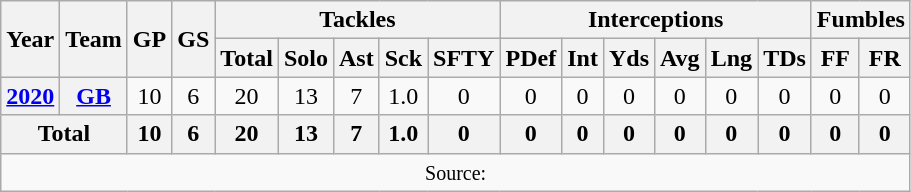<table class="wikitable" style="text-align: center;">
<tr>
<th rowspan=2>Year</th>
<th rowspan=2>Team</th>
<th rowspan=2>GP</th>
<th rowspan=2>GS</th>
<th colspan=5>Tackles</th>
<th colspan=6>Interceptions</th>
<th colspan=2>Fumbles</th>
</tr>
<tr>
<th>Total</th>
<th>Solo</th>
<th>Ast</th>
<th>Sck</th>
<th>SFTY</th>
<th>PDef</th>
<th>Int</th>
<th>Yds</th>
<th>Avg</th>
<th>Lng</th>
<th>TDs</th>
<th>FF</th>
<th>FR</th>
</tr>
<tr>
<th><a href='#'>2020</a></th>
<th><a href='#'>GB</a></th>
<td>10</td>
<td>6</td>
<td>20</td>
<td>13</td>
<td>7</td>
<td>1.0</td>
<td>0</td>
<td>0</td>
<td>0</td>
<td>0</td>
<td>0</td>
<td>0</td>
<td>0</td>
<td>0</td>
<td>0</td>
</tr>
<tr>
<th colspan="2">Total</th>
<th>10</th>
<th>6</th>
<th>20</th>
<th>13</th>
<th>7</th>
<th>1.0</th>
<th>0</th>
<th>0</th>
<th>0</th>
<th>0</th>
<th>0</th>
<th>0</th>
<th>0</th>
<th>0</th>
<th>0</th>
</tr>
<tr>
<td colspan="17"><small>Source: </small></td>
</tr>
</table>
